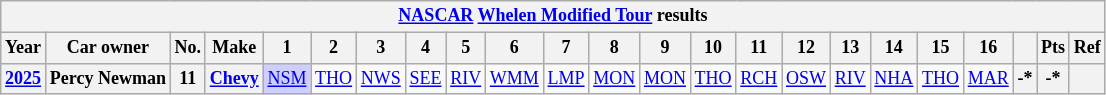<table class="wikitable" style="text-align:center; font-size:75%">
<tr>
<th colspan=38><a href='#'>NASCAR</a> <a href='#'>Whelen Modified Tour</a> results</th>
</tr>
<tr>
<th>Year</th>
<th>Car owner</th>
<th>No.</th>
<th>Make</th>
<th>1</th>
<th>2</th>
<th>3</th>
<th>4</th>
<th>5</th>
<th>6</th>
<th>7</th>
<th>8</th>
<th>9</th>
<th>10</th>
<th>11</th>
<th>12</th>
<th>13</th>
<th>14</th>
<th>15</th>
<th>16</th>
<th></th>
<th>Pts</th>
<th>Ref</th>
</tr>
<tr>
<th><a href='#'>2025</a></th>
<th>Percy Newman</th>
<th>11</th>
<th><a href='#'>Chevy</a></th>
<td style="background:#CFCFFF;"><a href='#'>NSM</a><br></td>
<td><a href='#'>THO</a></td>
<td><a href='#'>NWS</a></td>
<td><a href='#'>SEE</a></td>
<td><a href='#'>RIV</a></td>
<td><a href='#'>WMM</a></td>
<td><a href='#'>LMP</a></td>
<td><a href='#'>MON</a></td>
<td><a href='#'>MON</a></td>
<td><a href='#'>THO</a></td>
<td><a href='#'>RCH</a></td>
<td><a href='#'>OSW</a></td>
<td><a href='#'>RIV</a></td>
<td><a href='#'>NHA</a></td>
<td><a href='#'>THO</a></td>
<td><a href='#'>MAR</a></td>
<th>-*</th>
<th>-*</th>
<th></th>
</tr>
</table>
